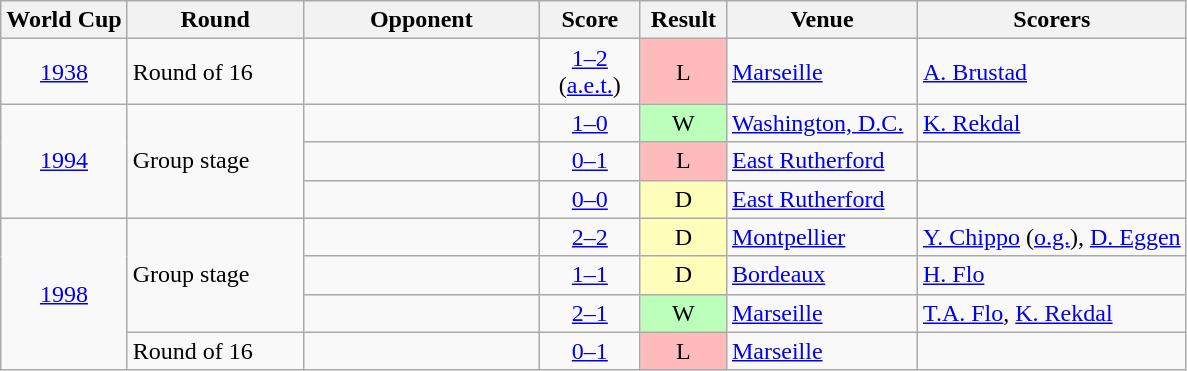<table class="wikitable sortable" style="text-align:left;">
<tr>
<th>World Cup</th>
<th width=110>Round</th>
<th width=150>Opponent</th>
<th width=60>Score</th>
<th width=50>Result</th>
<th width=120>Venue</th>
<th>Scorers</th>
</tr>
<tr>
<td rowspan="1" align=center><a href='#'>1938</a></td>
<td rowspan="1">Round of 16</td>
<td></td>
<td align=center><a href='#'>1–2</a> (<a href='#'>a.e.t.</a>)</td>
<td align=center bgcolor="#ffbbbb">L</td>
<td><a href='#'>Marseille</a></td>
<td><a href='#'>A. Brustad</a></td>
</tr>
<tr>
<td rowspan="3" align=center><a href='#'>1994</a></td>
<td rowspan="3">Group stage</td>
<td></td>
<td align=center><a href='#'>1–0</a></td>
<td align=center bgcolor="#bbffbb">W</td>
<td><a href='#'>Washington, D.C.</a></td>
<td><a href='#'>K. Rekdal</a></td>
</tr>
<tr>
<td></td>
<td align=center><a href='#'>0–1</a></td>
<td align=center bgcolor="#ffbbbb">L</td>
<td><a href='#'>East Rutherford</a></td>
<td></td>
</tr>
<tr>
<td></td>
<td align=center><a href='#'>0–0</a></td>
<td align=center bgcolor="#ffffbb">D</td>
<td><a href='#'>East Rutherford</a></td>
<td></td>
</tr>
<tr>
<td rowspan="4" align=center><a href='#'>1998</a></td>
<td rowspan="3">Group stage</td>
<td></td>
<td align=center><a href='#'>2–2</a></td>
<td align=center bgcolor="#ffffbb">D</td>
<td><a href='#'>Montpellier</a></td>
<td><a href='#'>Y. Chippo</a> (<a href='#'>o.g.</a>), <a href='#'>D. Eggen</a></td>
</tr>
<tr>
<td></td>
<td align=center><a href='#'>1–1</a></td>
<td align=center bgcolor="#ffffbb">D</td>
<td><a href='#'>Bordeaux</a></td>
<td><a href='#'>H. Flo</a></td>
</tr>
<tr>
<td></td>
<td align=center><a href='#'>2–1</a></td>
<td align=center bgcolor="#bbffbb">W</td>
<td><a href='#'>Marseille</a></td>
<td><a href='#'>T.A. Flo</a>, <a href='#'>K. Rekdal</a></td>
</tr>
<tr>
<td rowspan="1">Round of 16</td>
<td></td>
<td align=center><a href='#'>0–1</a></td>
<td align=center bgcolor="#ffbbbb">L</td>
<td><a href='#'>Marseille</a></td>
<td></td>
</tr>
</table>
